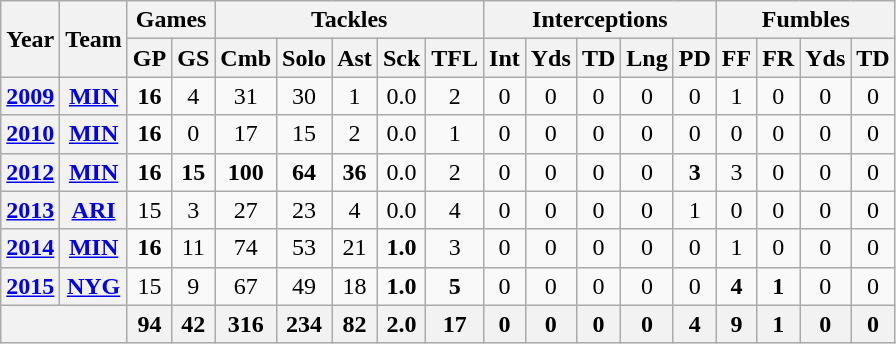<table class="wikitable" style="text-align:center">
<tr>
<th rowspan="2">Year</th>
<th rowspan="2">Team</th>
<th colspan="2">Games</th>
<th colspan="5">Tackles</th>
<th colspan="5">Interceptions</th>
<th colspan="4">Fumbles</th>
</tr>
<tr>
<th>GP</th>
<th>GS</th>
<th>Cmb</th>
<th>Solo</th>
<th>Ast</th>
<th>Sck</th>
<th>TFL</th>
<th>Int</th>
<th>Yds</th>
<th>TD</th>
<th>Lng</th>
<th>PD</th>
<th>FF</th>
<th>FR</th>
<th>Yds</th>
<th>TD</th>
</tr>
<tr>
<th><a href='#'>2009</a></th>
<th><a href='#'>MIN</a></th>
<td><strong>16</strong></td>
<td>4</td>
<td>31</td>
<td>30</td>
<td>1</td>
<td>0.0</td>
<td>2</td>
<td>0</td>
<td>0</td>
<td>0</td>
<td>0</td>
<td>0</td>
<td>1</td>
<td>0</td>
<td>0</td>
<td>0</td>
</tr>
<tr>
<th><a href='#'>2010</a></th>
<th><a href='#'>MIN</a></th>
<td><strong>16</strong></td>
<td>0</td>
<td>17</td>
<td>15</td>
<td>2</td>
<td>0.0</td>
<td>1</td>
<td>0</td>
<td>0</td>
<td>0</td>
<td>0</td>
<td>0</td>
<td>0</td>
<td>0</td>
<td>0</td>
<td>0</td>
</tr>
<tr>
<th><a href='#'>2012</a></th>
<th><a href='#'>MIN</a></th>
<td><strong>16</strong></td>
<td><strong>15</strong></td>
<td><strong>100</strong></td>
<td><strong>64</strong></td>
<td><strong>36</strong></td>
<td>0.0</td>
<td>2</td>
<td>0</td>
<td>0</td>
<td>0</td>
<td>0</td>
<td><strong>3</strong></td>
<td>3</td>
<td>0</td>
<td>0</td>
<td>0</td>
</tr>
<tr>
<th><a href='#'>2013</a></th>
<th><a href='#'>ARI</a></th>
<td>15</td>
<td>3</td>
<td>27</td>
<td>23</td>
<td>4</td>
<td>0.0</td>
<td>4</td>
<td>0</td>
<td>0</td>
<td>0</td>
<td>0</td>
<td>1</td>
<td>0</td>
<td>0</td>
<td>0</td>
<td>0</td>
</tr>
<tr>
<th><a href='#'>2014</a></th>
<th><a href='#'>MIN</a></th>
<td><strong>16</strong></td>
<td>11</td>
<td>74</td>
<td>53</td>
<td>21</td>
<td><strong>1.0</strong></td>
<td>3</td>
<td>0</td>
<td>0</td>
<td>0</td>
<td>0</td>
<td>0</td>
<td>1</td>
<td>0</td>
<td>0</td>
<td>0</td>
</tr>
<tr>
<th><a href='#'>2015</a></th>
<th><a href='#'>NYG</a></th>
<td>15</td>
<td>9</td>
<td>67</td>
<td>49</td>
<td>18</td>
<td><strong>1.0</strong></td>
<td><strong>5</strong></td>
<td>0</td>
<td>0</td>
<td>0</td>
<td>0</td>
<td>0</td>
<td><strong>4</strong></td>
<td><strong>1</strong></td>
<td>0</td>
<td>0</td>
</tr>
<tr>
<th colspan="2"></th>
<th>94</th>
<th>42</th>
<th>316</th>
<th>234</th>
<th>82</th>
<th>2.0</th>
<th>17</th>
<th>0</th>
<th>0</th>
<th>0</th>
<th>0</th>
<th>4</th>
<th>9</th>
<th>1</th>
<th>0</th>
<th>0</th>
</tr>
</table>
